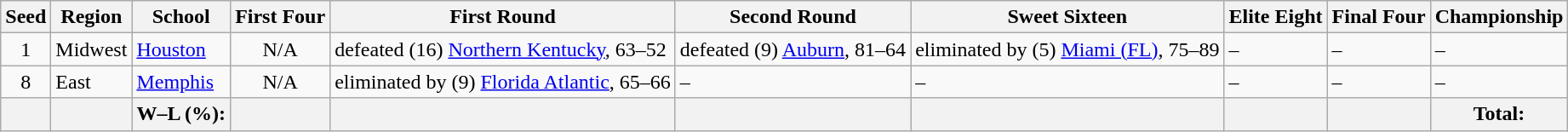<table class="sortable wikitable" style="white-space:nowrap; font-size:100%;">
<tr>
<th>Seed</th>
<th>Region</th>
<th>School</th>
<th>First Four</th>
<th>First Round</th>
<th>Second Round</th>
<th>Sweet Sixteen</th>
<th>Elite Eight</th>
<th>Final Four</th>
<th>Championship</th>
</tr>
<tr>
<td align=center>1</td>
<td>Midwest</td>
<td><a href='#'>Houston</a></td>
<td align=center>N/A</td>
<td>defeated (16) <a href='#'>Northern Kentucky</a>, 63–52</td>
<td>defeated (9) <a href='#'>Auburn</a>, 81–64</td>
<td>eliminated by (5) <a href='#'>Miami (FL)</a>, 75–89</td>
<td>–</td>
<td>–</td>
<td>–</td>
</tr>
<tr>
<td align=center>8</td>
<td>East</td>
<td><a href='#'>Memphis</a></td>
<td align=center>N/A</td>
<td>eliminated by (9) <a href='#'>Florida Atlantic</a>, 65–66</td>
<td>–</td>
<td>–</td>
<td>–</td>
<td>–</td>
<td>–</td>
</tr>
<tr>
<th></th>
<th></th>
<th>W–L (%):</th>
<th></th>
<th></th>
<th></th>
<th></th>
<th></th>
<th></th>
<th> Total: </th>
</tr>
</table>
